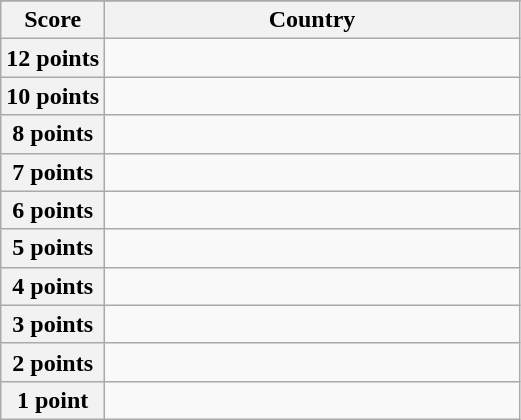<table class="wikitable">
<tr>
</tr>
<tr>
<th scope="col" width="20%">Score</th>
<th scope="col">Country</th>
</tr>
<tr>
<th scope="row">12 points</th>
<td></td>
</tr>
<tr>
<th scope="row">10 points</th>
<td></td>
</tr>
<tr>
<th scope="row">8 points</th>
<td></td>
</tr>
<tr>
<th scope="row">7 points</th>
<td></td>
</tr>
<tr>
<th scope="row">6 points</th>
<td></td>
</tr>
<tr>
<th scope="row">5 points</th>
<td></td>
</tr>
<tr>
<th scope="row">4 points</th>
<td></td>
</tr>
<tr>
<th scope="row">3 points</th>
<td></td>
</tr>
<tr>
<th scope="row">2 points</th>
<td></td>
</tr>
<tr>
<th scope="row">1 point</th>
<td></td>
</tr>
</table>
